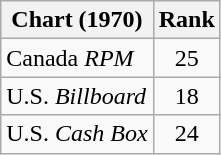<table class="wikitable sortable">
<tr>
<th align="left">Chart (1970)</th>
<th style="text-align:center;">Rank</th>
</tr>
<tr>
<td>Canada <em>RPM</em> </td>
<td style="text-align:center;">25</td>
</tr>
<tr>
<td>U.S. <em>Billboard</em> </td>
<td style="text-align:center;">18</td>
</tr>
<tr>
<td>U.S. <em>Cash Box</em> </td>
<td style="text-align:center;">24</td>
</tr>
</table>
